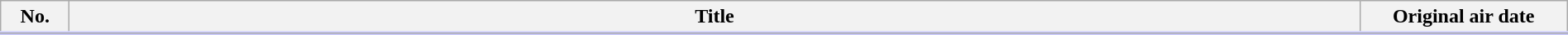<table class="wikitable" style="width:100%; margin:auto; background:#FFF;">
<tr style="border-bottom: 3px solid #CCF;">
<th style="width:3em;">No.</th>
<th>Title</th>
<th style="width:10em;">Original air date</th>
</tr>
<tr>
</tr>
</table>
